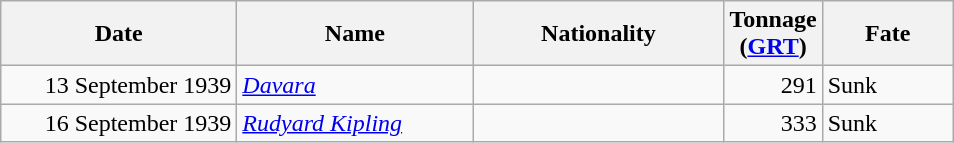<table class="wikitable sortable">
<tr>
<th width="150px">Date</th>
<th width="150px">Name</th>
<th width="160px">Nationality</th>
<th width="25px">Tonnage<br>(<a href='#'>GRT</a>)</th>
<th width="80px">Fate</th>
</tr>
<tr>
<td align="right">13 September 1939</td>
<td align="left"><em><a href='#'>Davara</a></em></td>
<td align="left"></td>
<td align="right">291</td>
<td align="left">Sunk</td>
</tr>
<tr>
<td align="right">16 September 1939</td>
<td align="left"><a href='#'><em>Rudyard Kipling</em></a></td>
<td align="left"></td>
<td align="right">333</td>
<td align="left">Sunk</td>
</tr>
</table>
